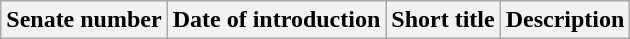<table class=wikitable>
<tr valign=bottom>
<th>Senate number</th>
<th>Date of introduction</th>
<th>Short title</th>
<th>Description</th>
</tr>
</table>
